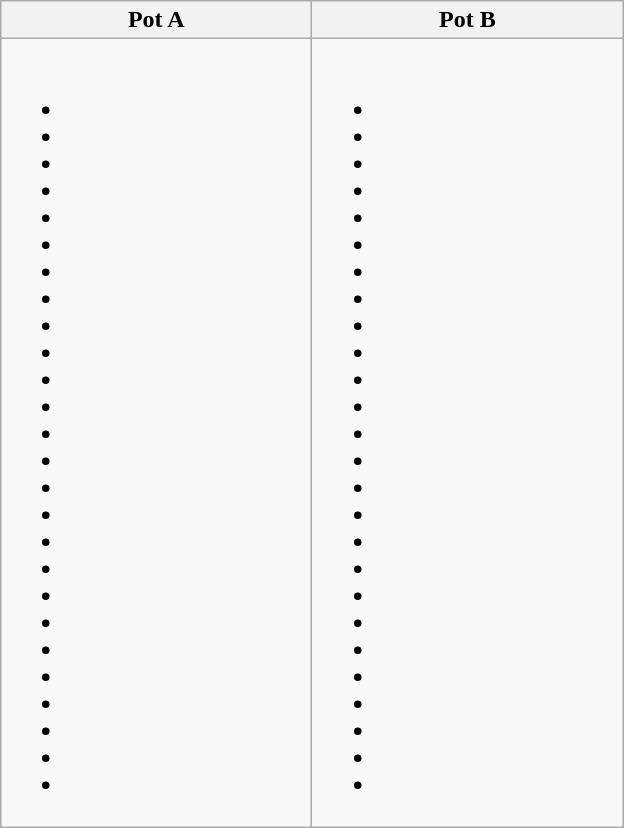<table class="wikitable">
<tr>
<th width=200>Pot A</th>
<th width=200>Pot B</th>
</tr>
<tr style="vertical-align: top;">
<td><br><ul><li></li><li></li><li></li><li></li><li></li><li></li><li></li><li></li><li></li><li></li><li></li><li></li><li></li><li></li><li></li><li></li><li></li><li></li><li></li><li></li><li></li><li></li><li></li><li></li><li></li><li></li></ul></td>
<td><br><ul><li></li><li></li><li></li><li></li><li></li><li></li><li></li><li></li><li></li><li></li><li></li><li></li><li></li><li></li><li></li><li></li><li></li><li></li><li></li><li></li><li></li><li></li><li></li><li></li><li></li><li></li></ul></td>
</tr>
</table>
